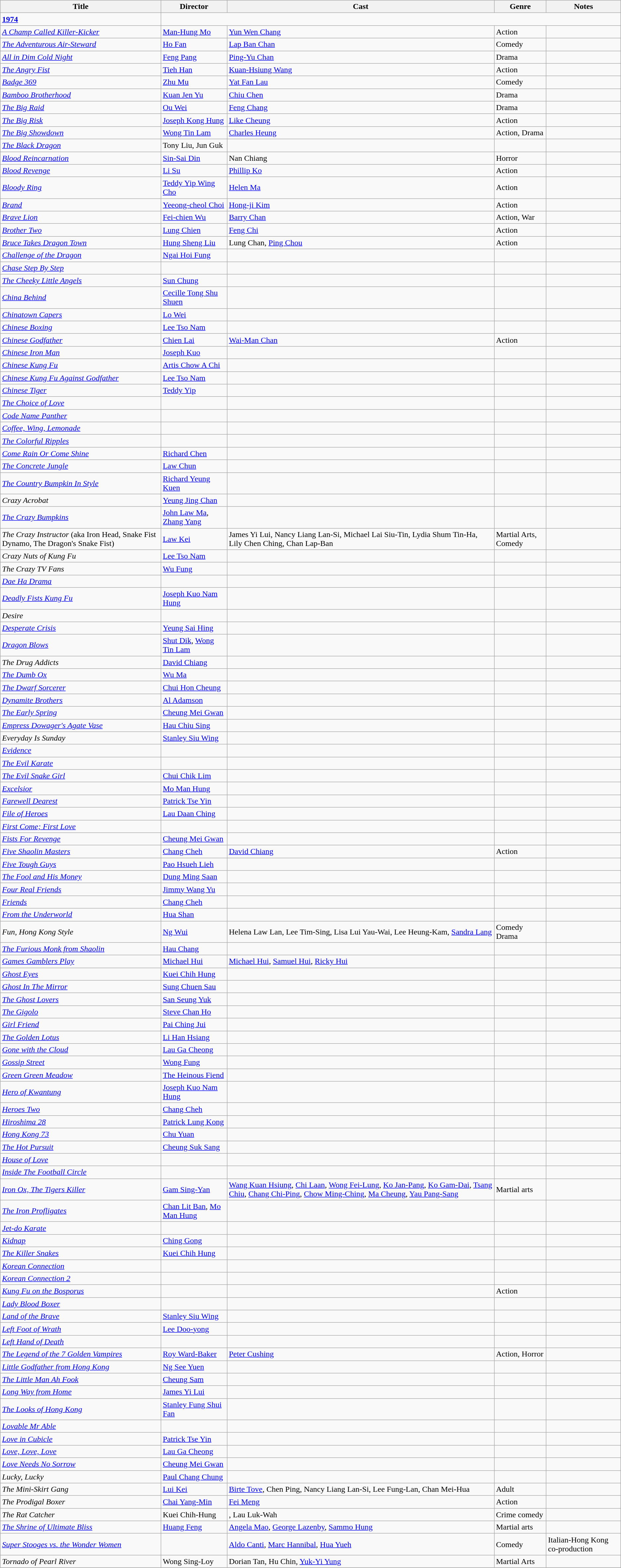<table class="wikitable">
<tr>
<th>Title</th>
<th>Director</th>
<th>Cast</th>
<th>Genre</th>
<th>Notes</th>
</tr>
<tr>
<td><strong><a href='#'>1974</a></strong></td>
</tr>
<tr>
<td><em><a href='#'>A Champ Called Killer-Kicker</a></em></td>
<td><a href='#'>Man-Hung Mo</a></td>
<td><a href='#'>Yun Wen Chang</a></td>
<td>Action</td>
<td></td>
</tr>
<tr>
<td><em><a href='#'>The Adventurous Air-Steward</a></em></td>
<td><a href='#'>Ho Fan</a></td>
<td><a href='#'>Lap Ban Chan</a></td>
<td>Comedy</td>
<td></td>
</tr>
<tr>
<td><em><a href='#'>All in Dim Cold Night</a></em></td>
<td><a href='#'>Feng Pang</a></td>
<td><a href='#'>Ping-Yu Chan</a></td>
<td>Drama</td>
<td></td>
</tr>
<tr>
<td><em><a href='#'>The Angry Fist</a></em></td>
<td><a href='#'>Tieh Han</a></td>
<td><a href='#'>Kuan-Hsiung Wang</a></td>
<td>Action</td>
<td></td>
</tr>
<tr>
<td><em><a href='#'>Badge 369</a></em></td>
<td><a href='#'>Zhu Mu</a></td>
<td><a href='#'>Yat Fan Lau</a></td>
<td>Comedy</td>
<td></td>
</tr>
<tr>
<td><em><a href='#'>Bamboo Brotherhood</a></em></td>
<td><a href='#'>Kuan Jen Yu</a></td>
<td><a href='#'>Chiu Chen</a></td>
<td>Drama</td>
<td></td>
</tr>
<tr>
<td><em><a href='#'>The Big Raid</a></em></td>
<td><a href='#'>Ou Wei</a></td>
<td><a href='#'>Feng Chang</a></td>
<td>Drama</td>
<td></td>
</tr>
<tr>
<td><em><a href='#'>The Big Risk</a></em></td>
<td><a href='#'>Joseph Kong Hung</a></td>
<td><a href='#'>Like Cheung</a></td>
<td>Action</td>
<td></td>
</tr>
<tr>
<td><em><a href='#'>The Big Showdown</a></em></td>
<td><a href='#'>Wong Tin Lam</a></td>
<td><a href='#'>Charles Heung</a></td>
<td>Action, Drama</td>
<td></td>
</tr>
<tr>
<td><em><a href='#'>The Black Dragon</a></em></td>
<td>Tony Liu, Jun Guk</td>
<td></td>
<td></td>
<td></td>
</tr>
<tr>
<td><em><a href='#'>Blood Reincarnation</a></em></td>
<td><a href='#'>Sin-Sai Din</a></td>
<td>Nan Chiang</td>
<td>Horror</td>
<td></td>
</tr>
<tr>
<td><em><a href='#'>Blood Revenge</a></em></td>
<td><a href='#'>Li Su</a></td>
<td><a href='#'>Phillip Ko</a></td>
<td>Action</td>
<td></td>
</tr>
<tr>
<td><em><a href='#'>Bloody Ring</a></em></td>
<td><a href='#'>Teddy Yip Wing Cho</a></td>
<td><a href='#'>Helen Ma</a></td>
<td>Action</td>
<td></td>
</tr>
<tr>
<td><em><a href='#'>Brand</a></em></td>
<td><a href='#'>Yeeong-cheol Choi</a></td>
<td><a href='#'>Hong-ji Kim</a></td>
<td>Action</td>
<td></td>
</tr>
<tr>
<td><em><a href='#'>Brave Lion</a></em></td>
<td><a href='#'>Fei-chien Wu</a></td>
<td><a href='#'>Barry Chan</a></td>
<td>Action, War</td>
<td></td>
</tr>
<tr>
<td><em><a href='#'>Brother Two</a></em></td>
<td><a href='#'>Lung Chien</a></td>
<td><a href='#'>Feng Chi</a></td>
<td>Action</td>
<td></td>
</tr>
<tr>
<td><em><a href='#'>Bruce Takes Dragon Town</a></em></td>
<td><a href='#'>Hung Sheng Liu</a></td>
<td>Lung Chan, <a href='#'>Ping Chou</a></td>
<td>Action</td>
<td></td>
</tr>
<tr>
<td><em><a href='#'>Challenge of the Dragon</a></em></td>
<td><a href='#'>Ngai Hoi Fung</a></td>
<td></td>
<td></td>
<td></td>
</tr>
<tr>
<td><em><a href='#'>Chase Step By Step</a></em></td>
<td></td>
<td></td>
<td></td>
<td></td>
</tr>
<tr>
<td><em><a href='#'>The Cheeky Little Angels</a></em></td>
<td><a href='#'>Sun Chung</a></td>
<td></td>
<td></td>
<td></td>
</tr>
<tr>
<td><em><a href='#'>China Behind</a></em></td>
<td><a href='#'>Cecille Tong Shu Shuen</a></td>
<td></td>
<td></td>
<td></td>
</tr>
<tr>
<td><em><a href='#'>Chinatown Capers</a></em></td>
<td><a href='#'>Lo Wei</a></td>
<td></td>
<td></td>
<td></td>
</tr>
<tr>
<td><em><a href='#'>Chinese Boxing</a></em></td>
<td><a href='#'>Lee Tso Nam</a></td>
<td></td>
<td></td>
<td></td>
</tr>
<tr>
<td><em><a href='#'>Chinese Godfather</a></em></td>
<td><a href='#'>Chien Lai</a></td>
<td><a href='#'>Wai-Man Chan</a></td>
<td>Action</td>
<td></td>
</tr>
<tr>
<td><em><a href='#'>Chinese Iron Man</a></em></td>
<td><a href='#'>Joseph Kuo</a></td>
<td></td>
<td></td>
<td></td>
</tr>
<tr>
<td><em><a href='#'>Chinese Kung Fu</a></em></td>
<td><a href='#'>Artis Chow A Chi</a></td>
<td></td>
<td></td>
<td></td>
</tr>
<tr>
<td><em><a href='#'>Chinese Kung Fu Against Godfather</a></em></td>
<td><a href='#'>Lee Tso Nam</a></td>
<td></td>
<td></td>
<td></td>
</tr>
<tr>
<td><em><a href='#'>Chinese Tiger</a></em></td>
<td><a href='#'>Teddy Yip</a></td>
<td></td>
<td></td>
<td></td>
</tr>
<tr>
<td><em><a href='#'>The Choice of Love</a></em></td>
<td></td>
<td></td>
<td></td>
<td></td>
</tr>
<tr>
<td><em><a href='#'>Code Name Panther</a></em></td>
<td></td>
<td></td>
<td></td>
<td></td>
</tr>
<tr>
<td><em><a href='#'>Coffee, Wing, Lemonade</a></em></td>
<td></td>
<td></td>
<td></td>
<td></td>
</tr>
<tr>
<td><em><a href='#'>The Colorful Ripples</a></em></td>
<td></td>
<td></td>
<td></td>
<td></td>
</tr>
<tr>
<td><em><a href='#'>Come Rain Or Come Shine</a></em></td>
<td><a href='#'>Richard Chen</a></td>
<td></td>
<td></td>
<td></td>
</tr>
<tr>
<td><em><a href='#'>The Concrete Jungle</a></em></td>
<td><a href='#'>Law Chun</a></td>
<td></td>
<td></td>
<td></td>
</tr>
<tr>
<td><em><a href='#'>The Country Bumpkin In Style</a></em></td>
<td><a href='#'>Richard Yeung Kuen</a></td>
<td></td>
<td></td>
<td></td>
</tr>
<tr>
<td><em>Crazy Acrobat</em></td>
<td><a href='#'>Yeung Jing Chan</a></td>
<td></td>
<td></td>
<td></td>
</tr>
<tr>
<td><em><a href='#'>The Crazy Bumpkins</a></em></td>
<td><a href='#'>John Law Ma</a>, <a href='#'>Zhang Yang</a></td>
<td></td>
<td></td>
<td></td>
</tr>
<tr>
<td><em>The Crazy Instructor</em> (aka Iron Head, Snake Fist Dynamo, The Dragon's Snake Fist)</td>
<td><a href='#'>Law Kei</a></td>
<td>James Yi Lui, Nancy Liang Lan-Si, Michael Lai Siu-Tin, Lydia Shum Tin-Ha, Lily Chen Ching, Chan Lap-Ban</td>
<td>Martial Arts, Comedy</td>
<td></td>
</tr>
<tr>
<td><em>Crazy Nuts of Kung Fu</em></td>
<td><a href='#'>Lee Tso Nam</a></td>
<td></td>
<td></td>
<td></td>
</tr>
<tr>
<td><em>The Crazy TV Fans</em></td>
<td><a href='#'>Wu Fung</a></td>
<td></td>
<td></td>
<td></td>
</tr>
<tr>
<td><em><a href='#'>Dae Ha Drama</a></em></td>
<td></td>
<td></td>
<td></td>
<td></td>
</tr>
<tr>
<td><em><a href='#'>Deadly Fists Kung Fu</a></em></td>
<td><a href='#'>Joseph Kuo Nam Hung</a></td>
<td></td>
<td></td>
<td></td>
</tr>
<tr>
<td><em>Desire </em></td>
<td></td>
<td></td>
<td></td>
<td></td>
</tr>
<tr>
<td><em><a href='#'>Desperate Crisis</a></em></td>
<td><a href='#'>Yeung Sai Hing</a></td>
<td></td>
<td></td>
<td></td>
</tr>
<tr>
<td><em><a href='#'>Dragon Blows</a></em></td>
<td><a href='#'>Shut Dik</a>, <a href='#'>Wong Tin Lam</a></td>
<td></td>
<td></td>
<td></td>
</tr>
<tr>
<td><em>The Drug Addicts</em></td>
<td><a href='#'>David Chiang</a></td>
<td></td>
<td></td>
<td></td>
</tr>
<tr>
<td><em><a href='#'>The Dumb Ox</a></em></td>
<td><a href='#'>Wu Ma</a></td>
<td></td>
<td></td>
<td></td>
</tr>
<tr>
<td><em><a href='#'>The Dwarf Sorcerer</a></em></td>
<td><a href='#'>Chui Hon Cheung</a></td>
<td></td>
<td></td>
<td></td>
</tr>
<tr>
<td><em><a href='#'>Dynamite Brothers</a></em></td>
<td><a href='#'>Al Adamson</a></td>
<td></td>
<td></td>
<td></td>
</tr>
<tr>
<td><em><a href='#'>The Early Spring</a></em></td>
<td><a href='#'>Cheung Mei Gwan</a></td>
<td></td>
<td></td>
<td></td>
</tr>
<tr>
<td><em><a href='#'>Empress Dowager's Agate Vase</a></em></td>
<td><a href='#'>Hau Chiu Sing</a></td>
<td></td>
<td></td>
<td></td>
</tr>
<tr>
<td><em>Everyday Is Sunday</em></td>
<td><a href='#'>Stanley Siu Wing</a></td>
<td></td>
<td></td>
<td></td>
</tr>
<tr>
<td><em><a href='#'>Evidence</a></em></td>
<td></td>
<td></td>
<td></td>
<td></td>
</tr>
<tr>
<td><em><a href='#'>The Evil Karate</a></em></td>
<td></td>
<td></td>
<td></td>
<td></td>
</tr>
<tr>
<td><em><a href='#'>The Evil Snake Girl</a></em></td>
<td><a href='#'>Chui Chik Lim</a></td>
<td></td>
<td></td>
<td></td>
</tr>
<tr>
<td><em><a href='#'>Excelsior</a></em></td>
<td><a href='#'>Mo Man Hung</a></td>
<td></td>
<td></td>
<td></td>
</tr>
<tr>
<td><em><a href='#'>Farewell Dearest</a></em></td>
<td><a href='#'>Patrick Tse Yin</a></td>
<td></td>
<td></td>
<td></td>
</tr>
<tr>
<td><em><a href='#'>File of Heroes</a></em></td>
<td><a href='#'>Lau Daan Ching</a></td>
<td></td>
<td></td>
<td></td>
</tr>
<tr>
<td><em><a href='#'>First Come; First Love</a></em></td>
<td></td>
<td></td>
<td></td>
<td></td>
</tr>
<tr>
<td><em><a href='#'>Fists For Revenge</a></em></td>
<td><a href='#'>Cheung Mei Gwan</a></td>
<td></td>
<td></td>
<td></td>
</tr>
<tr>
<td><em><a href='#'>Five Shaolin Masters</a></em></td>
<td><a href='#'>Chang Cheh</a></td>
<td><a href='#'>David Chiang</a></td>
<td>Action</td>
<td></td>
</tr>
<tr>
<td><em><a href='#'>Five Tough Guys</a></em></td>
<td><a href='#'>Pao Hsueh Lieh</a></td>
<td></td>
<td></td>
<td></td>
</tr>
<tr>
<td><em><a href='#'>The Fool and His Money</a></em></td>
<td><a href='#'>Dung Ming Saan</a></td>
<td></td>
<td></td>
<td></td>
</tr>
<tr>
<td><em><a href='#'>Four Real Friends</a></em></td>
<td><a href='#'>Jimmy Wang Yu</a></td>
<td></td>
<td></td>
<td></td>
</tr>
<tr>
<td><em><a href='#'>Friends</a></em></td>
<td><a href='#'>Chang Cheh</a></td>
<td></td>
<td></td>
<td></td>
</tr>
<tr>
<td><em><a href='#'>From the Underworld</a></em></td>
<td><a href='#'>Hua Shan</a></td>
<td></td>
<td></td>
<td></td>
</tr>
<tr>
<td><em>Fun, Hong Kong Style</em></td>
<td><a href='#'>Ng Wui</a></td>
<td>Helena Law Lan, Lee Tim-Sing, Lisa Lui Yau-Wai, Lee Heung-Kam, <a href='#'>Sandra Lang</a></td>
<td>Comedy Drama</td>
<td></td>
</tr>
<tr>
<td><em><a href='#'>The Furious Monk from Shaolin</a></em></td>
<td><a href='#'>Hau Chang</a></td>
<td></td>
<td></td>
<td></td>
</tr>
<tr>
<td><em><a href='#'>Games Gamblers Play</a></em></td>
<td><a href='#'>Michael Hui</a></td>
<td><a href='#'>Michael Hui</a>, <a href='#'>Samuel Hui</a>, <a href='#'>Ricky Hui</a></td>
<td></td>
<td></td>
</tr>
<tr>
<td><em><a href='#'>Ghost Eyes</a></em></td>
<td><a href='#'>Kuei Chih Hung</a></td>
<td></td>
<td></td>
<td></td>
</tr>
<tr>
<td><em><a href='#'>Ghost In The Mirror</a></em></td>
<td><a href='#'>Sung Chuen Sau</a></td>
<td></td>
<td></td>
<td></td>
</tr>
<tr>
<td><em><a href='#'>The Ghost Lovers</a></em></td>
<td><a href='#'>San Seung Yuk</a></td>
<td></td>
<td></td>
<td></td>
</tr>
<tr>
<td><em><a href='#'>The Gigolo</a></em></td>
<td><a href='#'>Steve Chan Ho</a></td>
<td></td>
<td></td>
<td></td>
</tr>
<tr>
<td><em><a href='#'>Girl Friend</a></em></td>
<td><a href='#'>Pai Ching Jui</a></td>
<td></td>
<td></td>
<td></td>
</tr>
<tr>
<td><em><a href='#'>The Golden Lotus</a></em></td>
<td><a href='#'>Li Han Hsiang</a></td>
<td></td>
<td></td>
<td></td>
</tr>
<tr>
<td><em><a href='#'>Gone with the Cloud</a></em></td>
<td><a href='#'>Lau Ga Cheong</a></td>
<td></td>
<td></td>
<td></td>
</tr>
<tr>
<td><em><a href='#'>Gossip Street</a></em></td>
<td><a href='#'>Wong Fung</a></td>
<td></td>
<td></td>
<td></td>
</tr>
<tr>
<td><em><a href='#'>Green Green Meadow</a></em></td>
<td><a href='#'>The Heinous Fiend</a></td>
<td></td>
<td></td>
<td></td>
</tr>
<tr>
<td><em><a href='#'>Hero of Kwantung</a></em></td>
<td><a href='#'>Joseph Kuo Nam Hung</a></td>
<td></td>
<td></td>
<td></td>
</tr>
<tr>
<td><em><a href='#'>Heroes Two</a></em></td>
<td><a href='#'>Chang Cheh</a></td>
<td></td>
<td></td>
<td></td>
</tr>
<tr>
<td><em><a href='#'>Hiroshima 28</a></em></td>
<td><a href='#'>Patrick Lung Kong</a></td>
<td></td>
<td></td>
<td></td>
</tr>
<tr>
<td><em><a href='#'>Hong Kong 73</a></em></td>
<td><a href='#'>Chu Yuan</a></td>
<td></td>
<td></td>
<td></td>
</tr>
<tr>
<td><em><a href='#'>The Hot Pursuit</a></em></td>
<td><a href='#'>Cheung Suk Sang</a></td>
<td></td>
<td></td>
<td></td>
</tr>
<tr>
<td><em><a href='#'>House of Love</a></em></td>
<td></td>
<td></td>
<td></td>
<td></td>
</tr>
<tr>
<td><em><a href='#'>Inside The Football Circle</a></em></td>
<td></td>
<td></td>
<td></td>
<td></td>
</tr>
<tr>
<td><em><a href='#'>Iron Ox, The Tigers Killer</a></em></td>
<td><a href='#'>Gam Sing-Yan</a></td>
<td><a href='#'>Wang Kuan Hsiung</a>, <a href='#'>Chi Laan</a>, <a href='#'>Wong Fei-Lung</a>, <a href='#'>Ko Jan-Pang</a>, <a href='#'>Ko Gam-Dai</a>, <a href='#'>Tsang Chiu</a>, <a href='#'>Chang Chi-Ping</a>, <a href='#'>Chow Ming-Ching</a>, <a href='#'>Ma Cheung</a>, <a href='#'>Yau Pang-Sang</a></td>
<td>Martial arts</td>
<td></td>
</tr>
<tr>
<td><em><a href='#'>The Iron Profligates</a></em></td>
<td><a href='#'>Chan Lit Ban</a>, <a href='#'>Mo Man Hung</a></td>
<td></td>
<td></td>
<td></td>
</tr>
<tr>
<td><em><a href='#'>Jet-do Karate</a></em></td>
<td></td>
<td></td>
<td></td>
<td></td>
</tr>
<tr>
<td><em><a href='#'>Kidnap</a></em></td>
<td><a href='#'>Ching Gong</a></td>
<td></td>
<td></td>
<td></td>
</tr>
<tr>
<td><em><a href='#'>The Killer Snakes</a></em></td>
<td><a href='#'>Kuei Chih Hung</a></td>
<td></td>
<td></td>
<td></td>
</tr>
<tr>
<td><em><a href='#'>Korean Connection</a></em></td>
<td></td>
<td></td>
<td></td>
<td></td>
</tr>
<tr>
<td><em><a href='#'>Korean Connection 2</a></em></td>
<td></td>
<td></td>
<td></td>
<td></td>
</tr>
<tr>
<td><em><a href='#'>Kung Fu on the Bosporus</a></em></td>
<td></td>
<td></td>
<td>Action</td>
<td></td>
</tr>
<tr>
<td><em><a href='#'>Lady Blood Boxer</a></em></td>
<td></td>
<td></td>
<td></td>
<td></td>
</tr>
<tr>
<td><em><a href='#'>Land of the Brave</a></em></td>
<td><a href='#'>Stanley Siu Wing</a></td>
<td></td>
<td></td>
<td></td>
</tr>
<tr>
<td><em><a href='#'>Left Foot of Wrath</a></em></td>
<td><a href='#'>Lee Doo-yong</a></td>
<td></td>
<td></td>
<td></td>
</tr>
<tr>
<td><em><a href='#'>Left Hand of Death</a></em></td>
<td></td>
<td></td>
<td></td>
<td></td>
</tr>
<tr>
<td><em><a href='#'>The Legend of the 7 Golden Vampires</a></em></td>
<td><a href='#'>Roy Ward-Baker</a></td>
<td><a href='#'>Peter Cushing</a></td>
<td>Action, Horror</td>
<td></td>
</tr>
<tr>
<td><em><a href='#'>Little Godfather from Hong Kong</a></em></td>
<td><a href='#'>Ng See Yuen</a></td>
<td></td>
<td></td>
<td></td>
</tr>
<tr>
<td><em><a href='#'>The Little Man Ah Fook</a></em></td>
<td><a href='#'>Cheung Sam</a></td>
<td></td>
<td></td>
<td></td>
</tr>
<tr>
<td><em><a href='#'>Long Way from Home</a></em></td>
<td><a href='#'>James Yi Lui</a></td>
<td></td>
<td></td>
<td></td>
</tr>
<tr>
<td><em><a href='#'>The Looks of Hong Kong</a></em></td>
<td><a href='#'>Stanley Fung Shui Fan</a></td>
<td></td>
<td></td>
<td></td>
</tr>
<tr>
<td><em><a href='#'>Lovable Mr Able</a></em></td>
<td></td>
<td></td>
<td></td>
<td></td>
</tr>
<tr>
<td><em><a href='#'>Love in Cubicle</a></em></td>
<td><a href='#'>Patrick Tse Yin</a></td>
<td></td>
<td></td>
<td></td>
</tr>
<tr>
<td><em><a href='#'>Love, Love, Love</a></em></td>
<td><a href='#'>Lau Ga Cheong</a></td>
<td></td>
<td></td>
<td></td>
</tr>
<tr>
<td><em><a href='#'>Love Needs No Sorrow</a></em></td>
<td><a href='#'>Cheung Mei Gwan</a></td>
<td></td>
<td></td>
<td></td>
</tr>
<tr>
<td><em>Lucky, Lucky</em></td>
<td><a href='#'>Paul Chang Chung</a></td>
<td></td>
<td></td>
<td></td>
</tr>
<tr>
<td><em>The Mini-Skirt Gang</em></td>
<td><a href='#'>Lui Kei</a></td>
<td><a href='#'>Birte Tove</a>, Chen Ping, Nancy Liang Lan-Si, Lee Fung-Lan, Chan Mei-Hua</td>
<td>Adult</td>
<td></td>
</tr>
<tr>
<td><em>The Prodigal Boxer</em></td>
<td><a href='#'>Chai Yang-Min</a></td>
<td><a href='#'>Fei Meng</a></td>
<td>Action</td>
<td></td>
</tr>
<tr>
<td><em>The Rat Catcher</em></td>
<td>Kuei Chih-Hung</td>
<td>, Lau Luk-Wah</td>
<td>Crime comedy</td>
<td></td>
</tr>
<tr>
<td><em><a href='#'>The Shrine of Ultimate Bliss</a></em></td>
<td><a href='#'>Huang Feng</a></td>
<td><a href='#'>Angela Mao</a>, <a href='#'>George Lazenby</a>, <a href='#'>Sammo Hung</a></td>
<td>Martial arts</td>
<td></td>
</tr>
<tr>
<td><em><a href='#'>Super Stooges vs. the Wonder Women</a></em></td>
<td></td>
<td><a href='#'>Aldo Canti</a>, <a href='#'>Marc Hannibal</a>, <a href='#'>Hua Yueh</a></td>
<td>Comedy</td>
<td>Italian-Hong Kong co-production</td>
</tr>
<tr>
<td><em>Tornado of Pearl River</em></td>
<td>Wong Sing-Loy</td>
<td>Dorian Tan, Hu Chin, <a href='#'>Yuk-Yi Yung</a></td>
<td>Martial Arts</td>
<td></td>
</tr>
<tr>
</tr>
</table>
